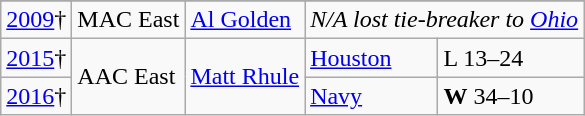<table class="wikitable">
<tr>
</tr>
<tr>
<td><a href='#'>2009</a>†</td>
<td>MAC East</td>
<td><a href='#'>Al Golden</a></td>
<td colspan="2"><em>N/A lost tie-breaker to <a href='#'>Ohio</a></em></td>
</tr>
<tr>
<td><a href='#'>2015</a>†</td>
<td rowspan="2">AAC East</td>
<td rowspan="2"><a href='#'>Matt Rhule</a></td>
<td><a href='#'>Houston</a></td>
<td>L 13–24</td>
</tr>
<tr>
<td><a href='#'>2016</a>†</td>
<td><a href='#'>Navy</a></td>
<td><strong>W</strong> 34–10</td>
</tr>
</table>
